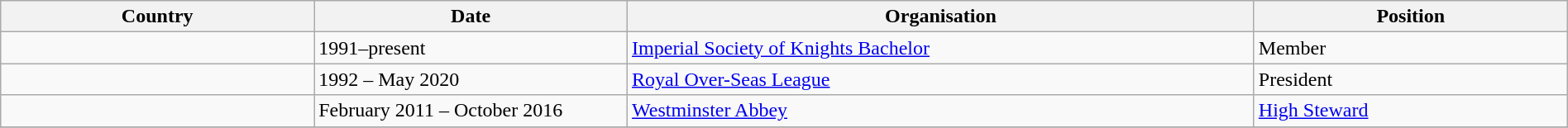<table class="wikitable" style="width:100%;">
<tr>
<th style="width:20%;">Country</th>
<th style="width:20%;">Date</th>
<th style="width:40%;">Organisation</th>
<th style="width:20%;">Position</th>
</tr>
<tr>
<td></td>
<td>1991–present</td>
<td><a href='#'>Imperial Society of Knights Bachelor</a></td>
<td>Member</td>
</tr>
<tr>
<td></td>
<td>1992 – May 2020</td>
<td><a href='#'>Royal Over-Seas League</a></td>
<td>President  </td>
</tr>
<tr>
<td></td>
<td>February 2011 – October 2016</td>
<td><a href='#'>Westminster Abbey</a></td>
<td><a href='#'>High Steward</a></td>
</tr>
<tr>
</tr>
</table>
